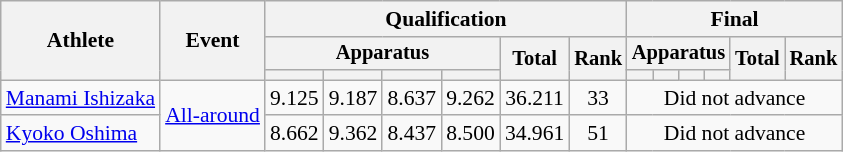<table class="wikitable" style="font-size:90%">
<tr>
<th rowspan=3>Athlete</th>
<th rowspan=3>Event</th>
<th colspan=6>Qualification</th>
<th colspan=6>Final</th>
</tr>
<tr style="font-size:95%">
<th colspan=4>Apparatus</th>
<th rowspan=2>Total</th>
<th rowspan=2>Rank</th>
<th colspan=4>Apparatus</th>
<th rowspan=2>Total</th>
<th rowspan=2>Rank</th>
</tr>
<tr style="font-size:95%">
<th></th>
<th></th>
<th></th>
<th></th>
<th></th>
<th></th>
<th></th>
<th></th>
</tr>
<tr align=center>
<td align=left><a href='#'>Manami Ishizaka</a></td>
<td align=left rowspan=2><a href='#'>All-around</a></td>
<td>9.125</td>
<td>9.187</td>
<td>8.637</td>
<td>9.262</td>
<td>36.211</td>
<td>33</td>
<td colspan=6>Did not advance</td>
</tr>
<tr align=center>
<td align=left><a href='#'>Kyoko Oshima</a></td>
<td>8.662</td>
<td>9.362</td>
<td>8.437</td>
<td>8.500</td>
<td>34.961</td>
<td>51</td>
<td colspan=6>Did not advance</td>
</tr>
</table>
